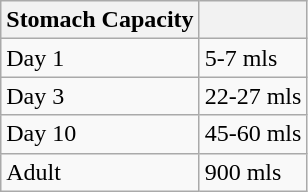<table class="wikitable">
<tr>
<th>Stomach Capacity</th>
<th></th>
</tr>
<tr>
<td>Day 1</td>
<td>5-7 mls</td>
</tr>
<tr>
<td>Day 3</td>
<td>22-27 mls</td>
</tr>
<tr>
<td>Day 10</td>
<td>45-60 mls</td>
</tr>
<tr>
<td>Adult</td>
<td>900 mls</td>
</tr>
</table>
